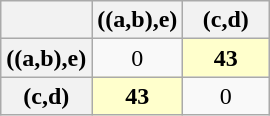<table class="wikitable" style="text-align: center">
<tr>
<th style="width: 50px;"></th>
<th style="width: 50px;">((a,b),e)</th>
<th style="width: 50px;">(c,d)</th>
</tr>
<tr>
<th>((a,b),e)</th>
<td>0</td>
<td style=background:#ffffcc;><strong>43</strong></td>
</tr>
<tr>
<th>(c,d)</th>
<td style=background:#ffffcc;><strong>43</strong></td>
<td>0</td>
</tr>
</table>
